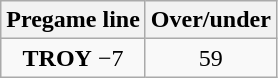<table class="wikitable">
<tr align="center">
<th style=>Pregame line</th>
<th style=>Over/under</th>
</tr>
<tr align="center">
<td><strong>TROY</strong> −7</td>
<td>59</td>
</tr>
</table>
